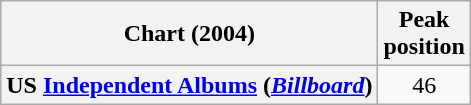<table class="wikitable sortable plainrowheaders" style="text-align:center">
<tr>
<th scope="col">Chart (2004)</th>
<th scope="col">Peak<br>position</th>
</tr>
<tr>
<th scope="row">US <a href='#'>Independent Albums</a> (<em><a href='#'>Billboard</a></em>)</th>
<td>46</td>
</tr>
</table>
